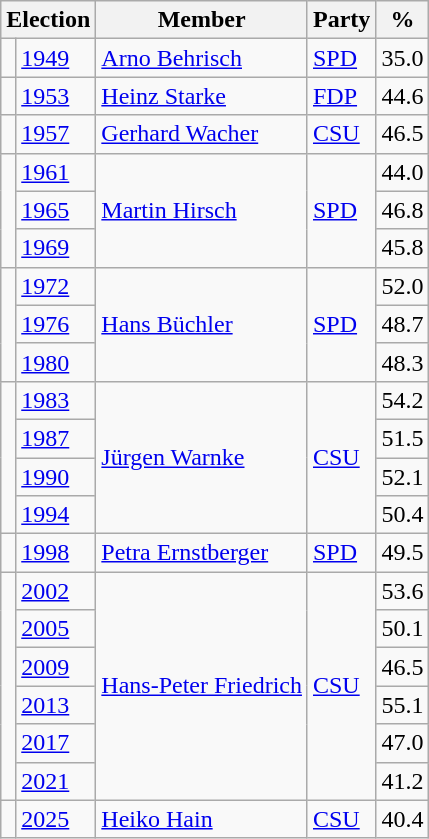<table class=wikitable>
<tr>
<th colspan=2>Election</th>
<th>Member</th>
<th>Party</th>
<th>%</th>
</tr>
<tr>
<td bgcolor=></td>
<td><a href='#'>1949</a></td>
<td><a href='#'>Arno Behrisch</a></td>
<td><a href='#'>SPD</a></td>
<td align=right>35.0</td>
</tr>
<tr>
<td bgcolor=></td>
<td><a href='#'>1953</a></td>
<td><a href='#'>Heinz Starke</a></td>
<td><a href='#'>FDP</a></td>
<td align=right>44.6</td>
</tr>
<tr>
<td bgcolor=></td>
<td><a href='#'>1957</a></td>
<td><a href='#'>Gerhard Wacher</a></td>
<td><a href='#'>CSU</a></td>
<td align=right>46.5</td>
</tr>
<tr>
<td rowspan=3 bgcolor=></td>
<td><a href='#'>1961</a></td>
<td rowspan=3><a href='#'>Martin Hirsch</a></td>
<td rowspan=3><a href='#'>SPD</a></td>
<td align=right>44.0</td>
</tr>
<tr>
<td><a href='#'>1965</a></td>
<td align=right>46.8</td>
</tr>
<tr>
<td><a href='#'>1969</a></td>
<td align=right>45.8</td>
</tr>
<tr>
<td rowspan=3 bgcolor=></td>
<td><a href='#'>1972</a></td>
<td rowspan=3><a href='#'>Hans Büchler</a></td>
<td rowspan=3><a href='#'>SPD</a></td>
<td align=right>52.0</td>
</tr>
<tr>
<td><a href='#'>1976</a></td>
<td align=right>48.7</td>
</tr>
<tr>
<td><a href='#'>1980</a></td>
<td align=right>48.3</td>
</tr>
<tr>
<td rowspan=4 bgcolor=></td>
<td><a href='#'>1983</a></td>
<td rowspan=4><a href='#'>Jürgen Warnke</a></td>
<td rowspan=4><a href='#'>CSU</a></td>
<td align=right>54.2</td>
</tr>
<tr>
<td><a href='#'>1987</a></td>
<td align=right>51.5</td>
</tr>
<tr>
<td><a href='#'>1990</a></td>
<td align=right>52.1</td>
</tr>
<tr>
<td><a href='#'>1994</a></td>
<td align=right>50.4</td>
</tr>
<tr>
<td bgcolor=></td>
<td><a href='#'>1998</a></td>
<td><a href='#'>Petra Ernstberger</a></td>
<td><a href='#'>SPD</a></td>
<td align=right>49.5</td>
</tr>
<tr>
<td rowspan=6 bgcolor=></td>
<td><a href='#'>2002</a></td>
<td rowspan=6><a href='#'>Hans-Peter Friedrich</a></td>
<td rowspan=6><a href='#'>CSU</a></td>
<td align=right>53.6</td>
</tr>
<tr>
<td><a href='#'>2005</a></td>
<td align=right>50.1</td>
</tr>
<tr>
<td><a href='#'>2009</a></td>
<td align=right>46.5</td>
</tr>
<tr>
<td><a href='#'>2013</a></td>
<td align=right>55.1</td>
</tr>
<tr>
<td><a href='#'>2017</a></td>
<td align=right>47.0</td>
</tr>
<tr>
<td><a href='#'>2021</a></td>
<td align=right>41.2</td>
</tr>
<tr>
<td bgcolor=></td>
<td><a href='#'>2025</a></td>
<td><a href='#'>Heiko Hain</a></td>
<td><a href='#'>CSU</a></td>
<td align=right>40.4</td>
</tr>
</table>
